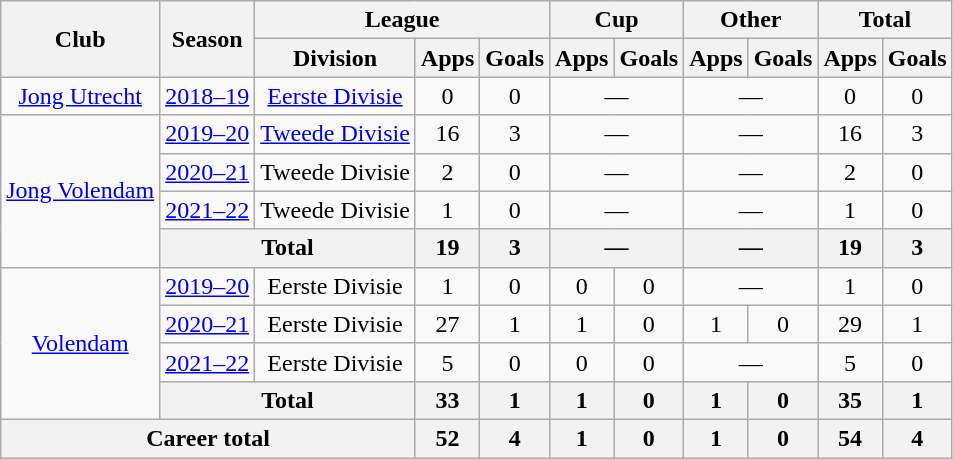<table class="wikitable" style="text-align:center">
<tr>
<th rowspan="2">Club</th>
<th rowspan="2">Season</th>
<th colspan="3">League</th>
<th colspan="2">Cup</th>
<th colspan="2">Other</th>
<th colspan="2">Total</th>
</tr>
<tr>
<th>Division</th>
<th>Apps</th>
<th>Goals</th>
<th>Apps</th>
<th>Goals</th>
<th>Apps</th>
<th>Goals</th>
<th>Apps</th>
<th>Goals</th>
</tr>
<tr>
<td><a href='#'>Jong Utrecht</a></td>
<td><a href='#'>2018–19</a></td>
<td><a href='#'>Eerste Divisie</a></td>
<td>0</td>
<td>0</td>
<td colspan="2">—</td>
<td colspan="2">—</td>
<td>0</td>
<td>0</td>
</tr>
<tr>
<td rowspan="4"><a href='#'>Jong Volendam</a></td>
<td><a href='#'>2019–20</a></td>
<td><a href='#'>Tweede Divisie</a></td>
<td>16</td>
<td>3</td>
<td colspan="2">—</td>
<td colspan="2">—</td>
<td>16</td>
<td>3</td>
</tr>
<tr>
<td><a href='#'>2020–21</a></td>
<td>Tweede Divisie</td>
<td>2</td>
<td>0</td>
<td colspan="2">—</td>
<td colspan="2">—</td>
<td>2</td>
<td>0</td>
</tr>
<tr>
<td><a href='#'>2021–22</a></td>
<td>Tweede Divisie</td>
<td>1</td>
<td>0</td>
<td colspan="2">—</td>
<td colspan="2">—</td>
<td>1</td>
<td>0</td>
</tr>
<tr>
<th colspan="2">Total</th>
<th>19</th>
<th>3</th>
<th colspan="2">—</th>
<th colspan="2">—</th>
<th>19</th>
<th>3</th>
</tr>
<tr>
<td rowspan="4"><a href='#'>Volendam</a></td>
<td><a href='#'>2019–20</a></td>
<td>Eerste Divisie</td>
<td>1</td>
<td>0</td>
<td>0</td>
<td>0</td>
<td colspan="2">—</td>
<td>1</td>
<td>0</td>
</tr>
<tr>
<td><a href='#'>2020–21</a></td>
<td>Eerste Divisie</td>
<td>27</td>
<td>1</td>
<td>1</td>
<td>0</td>
<td>1</td>
<td>0</td>
<td>29</td>
<td>1</td>
</tr>
<tr>
<td><a href='#'>2021–22</a></td>
<td>Eerste Divisie</td>
<td>5</td>
<td>0</td>
<td>0</td>
<td>0</td>
<td colspan="2">—</td>
<td>5</td>
<td>0</td>
</tr>
<tr>
<th colspan="2">Total</th>
<th>33</th>
<th>1</th>
<th>1</th>
<th>0</th>
<th>1</th>
<th>0</th>
<th>35</th>
<th>1</th>
</tr>
<tr>
<th colspan="3">Career total</th>
<th>52</th>
<th>4</th>
<th>1</th>
<th>0</th>
<th>1</th>
<th>0</th>
<th>54</th>
<th>4</th>
</tr>
</table>
